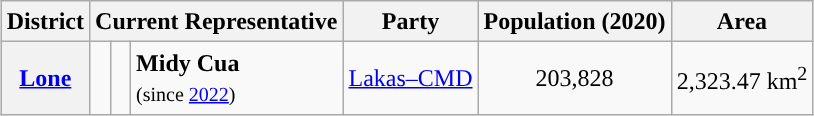<table class="wikitable sortable" style="margin: 1em auto; font-size:100%; line-height:20px; text-align:center">
<tr>
<th>District</th>
<th colspan="3">Current Representative</th>
<th>Party</th>
<th>Population (2020)</th>
<th>Area</th>
</tr>
<tr>
<th><a href='#'>Lone</a></th>
<td style="background:"></td>
<td></td>
<td style="text-align:left;"><strong>Midy Cua</strong><br><small>(since <a href='#'>2022</a>)</small></td>
<td><a href='#'>Lakas–CMD</a></td>
<td>203,828</td>
<td>2,323.47 km<sup>2</sup></td>
</tr>
</table>
